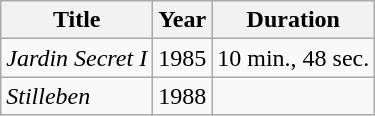<table class="wikitable sortable">
<tr>
<th>Title</th>
<th>Year</th>
<th>Duration</th>
</tr>
<tr>
<td><em>Jardin Secret I</em></td>
<td>1985</td>
<td>10 min., 48 sec.</td>
</tr>
<tr>
<td><em>Stilleben</em></td>
<td>1988</td>
<td></td>
</tr>
</table>
